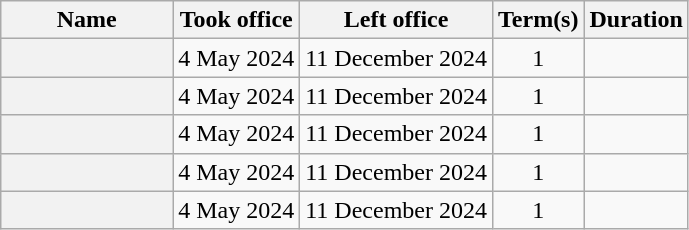<table class="wikitable plainrowheaders sortable" style="text-align:center;" border="1">
<tr>
<th width=25%>Name</th>
<th scope="col">Took office</th>
<th scope="col">Left office</th>
<th scope="col">Term(s)</th>
<th scope="col">Duration</th>
</tr>
<tr>
<th scope="row"></th>
<td>4 May 2024</td>
<td>11 December 2024</td>
<td>1</td>
<td></td>
</tr>
<tr>
<th scope="row"></th>
<td>4 May 2024</td>
<td>11 December 2024</td>
<td>1</td>
<td></td>
</tr>
<tr>
<th scope="row"></th>
<td>4 May 2024</td>
<td>11 December 2024</td>
<td>1</td>
<td></td>
</tr>
<tr>
<th scope="row"></th>
<td>4 May 2024</td>
<td>11 December 2024</td>
<td>1</td>
<td></td>
</tr>
<tr>
<th scope="row"></th>
<td>4 May 2024</td>
<td>11 December 2024</td>
<td>1</td>
<td></td>
</tr>
</table>
